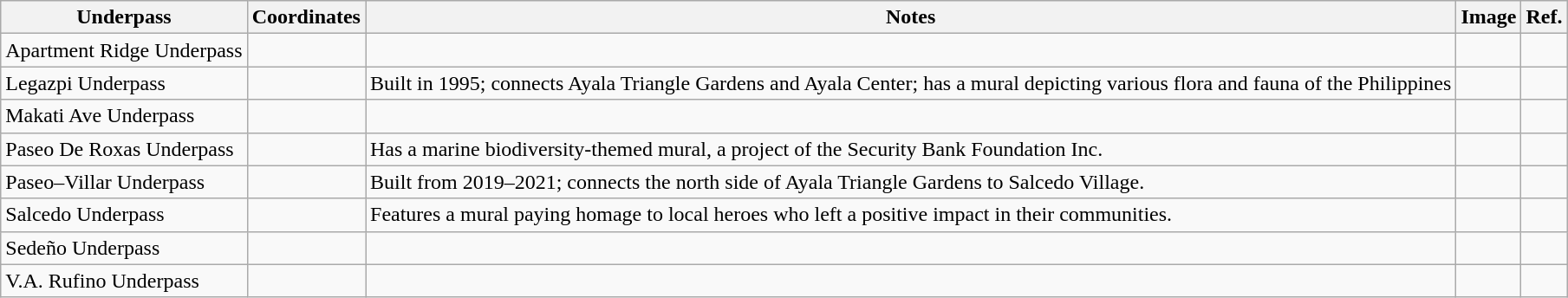<table class="wikitable">
<tr>
<th>Underpass</th>
<th>Coordinates</th>
<th>Notes</th>
<th>Image</th>
<th>Ref.</th>
</tr>
<tr>
<td>Apartment Ridge Underpass</td>
<td></td>
<td></td>
<td></td>
<td></td>
</tr>
<tr>
<td>Legazpi Underpass</td>
<td></td>
<td>Built in 1995; connects Ayala Triangle Gardens and Ayala Center; has a mural depicting various flora and fauna of the Philippines</td>
<td></td>
<td></td>
</tr>
<tr>
<td>Makati Ave Underpass</td>
<td></td>
<td></td>
<td></td>
<td></td>
</tr>
<tr>
<td>Paseo De Roxas Underpass</td>
<td></td>
<td>Has a marine biodiversity-themed mural, a project of the Security Bank Foundation Inc.</td>
<td></td>
<td></td>
</tr>
<tr>
<td>Paseo–Villar Underpass</td>
<td></td>
<td>Built from 2019–2021; connects the north side of Ayala Triangle Gardens to Salcedo Village.</td>
<td></td>
<td></td>
</tr>
<tr>
<td>Salcedo Underpass</td>
<td></td>
<td>Features a mural paying homage to local heroes who left a positive impact in their communities.</td>
<td></td>
<td></td>
</tr>
<tr>
<td>Sedeño Underpass</td>
<td></td>
<td></td>
<td></td>
<td></td>
</tr>
<tr>
<td>V.A. Rufino Underpass</td>
<td></td>
<td></td>
<td></td>
<td></td>
</tr>
</table>
